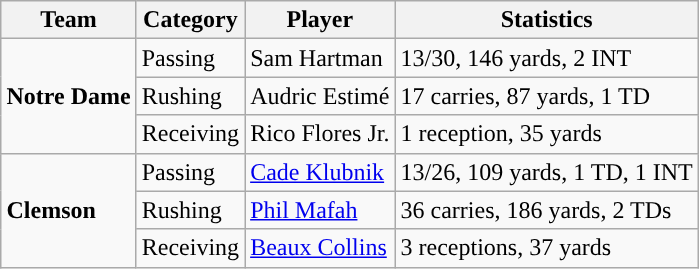<table class="wikitable" style="float: right;">
<tr>
<th>Team</th>
<th>Category</th>
<th>Player</th>
<th>Statistics</th>
</tr>
<tr>
<td rowspan=3><strong>Notre Dame</strong></td>
<td>Passing</td>
<td>Sam Hartman</td>
<td>13/30, 146 yards, 2 INT</td>
</tr>
<tr>
<td>Rushing</td>
<td>Audric Estimé</td>
<td>17 carries, 87 yards, 1 TD</td>
</tr>
<tr>
<td>Receiving</td>
<td>Rico Flores Jr.</td>
<td>1 reception, 35 yards</td>
</tr>
<tr>
<td rowspan=3><strong>Clemson</strong></td>
<td>Passing</td>
<td><a href='#'>Cade Klubnik</a></td>
<td>13/26, 109 yards, 1 TD, 1 INT</td>
</tr>
<tr>
<td>Rushing</td>
<td><a href='#'>Phil Mafah</a></td>
<td>36 carries, 186 yards, 2 TDs</td>
</tr>
<tr>
<td>Receiving</td>
<td><a href='#'>Beaux Collins</a></td>
<td>3 receptions, 37 yards</td>
</tr>
</table>
